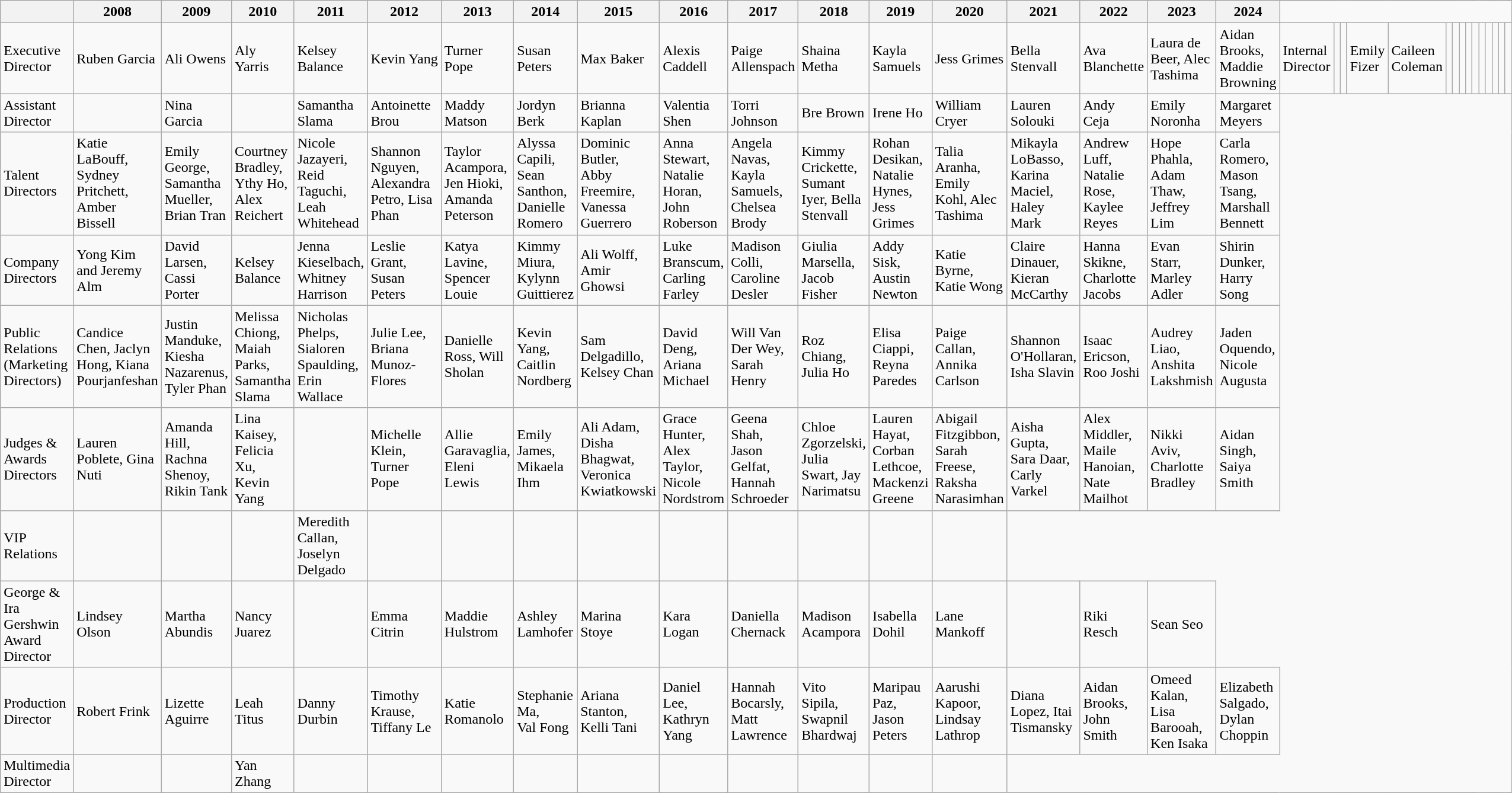<table class="wikitable">
<tr>
<th></th>
<th>2008</th>
<th>2009</th>
<th>2010</th>
<th>2011</th>
<th>2012</th>
<th>2013</th>
<th>2014</th>
<th>2015</th>
<th>2016</th>
<th>2017</th>
<th>2018</th>
<th>2019</th>
<th>2020</th>
<th>2021</th>
<th>2022</th>
<th>2023</th>
<th>2024</th>
</tr>
<tr>
<td>Executive Director</td>
<td>Ruben Garcia</td>
<td>Ali Owens</td>
<td>Aly Yarris</td>
<td>Kelsey Balance</td>
<td>Kevin Yang</td>
<td>Turner Pope</td>
<td>Susan Peters</td>
<td>Max Baker</td>
<td>Alexis Caddell</td>
<td>Paige Allenspach</td>
<td>Shaina Metha</td>
<td>Kayla Samuels</td>
<td>Jess Grimes</td>
<td>Bella Stenvall</td>
<td>Ava Blanchette</td>
<td>Laura de Beer, Alec Tashima</td>
<td>Aidan Brooks, Maddie Browning</td>
<td>Internal Director</td>
<td></td>
<td></td>
<td>Emily Fizer</td>
<td>Caileen Coleman</td>
<td></td>
<td></td>
<td></td>
<td></td>
<td></td>
<td></td>
<td></td>
<td></td>
<td></td>
<td></td>
</tr>
<tr>
<td>Assistant Director</td>
<td></td>
<td>Nina Garcia</td>
<td></td>
<td>Samantha Slama</td>
<td>Antoinette Brou</td>
<td>Maddy Matson</td>
<td>Jordyn Berk</td>
<td>Brianna Kaplan</td>
<td>Valentia Shen</td>
<td>Torri Johnson</td>
<td>Bre Brown</td>
<td>Irene Ho</td>
<td>William Cryer</td>
<td>Lauren Solouki</td>
<td>Andy Ceja</td>
<td>Emily Noronha</td>
<td>Margaret Meyers</td>
</tr>
<tr>
<td>Talent Directors</td>
<td>Katie LaBouff, Sydney Pritchett, Amber Bissell</td>
<td>Emily George,<br> Samantha <br> Mueller,<br> Brian Tran</td>
<td>Courtney Bradley, Ythy Ho, Alex Reichert</td>
<td>Nicole Jazayeri, Reid Taguchi, Leah Whitehead</td>
<td>Shannon Nguyen, Alexandra Petro, Lisa Phan</td>
<td>Taylor Acampora,<br> Jen Hioki,<br> Amanda Peterson</td>
<td>Alyssa Capili, <br>Sean Santhon, <br> Danielle Romero</td>
<td>Dominic Butler, <br>Abby Freemire, <br>Vanessa Guerrero</td>
<td>Anna Stewart, Natalie Horan, John Roberson</td>
<td>Angela Navas, Kayla Samuels, Chelsea Brody</td>
<td>Kimmy Crickette, Sumant Iyer, Bella Stenvall</td>
<td>Rohan Desikan, Natalie Hynes, Jess Grimes</td>
<td>Talia Aranha, Emily Kohl, Alec Tashima</td>
<td>Mikayla LoBasso, Karina Maciel, Haley Mark</td>
<td>Andrew Luff, Natalie Rose, Kaylee Reyes</td>
<td>Hope Phahla, Adam Thaw, Jeffrey Lim</td>
<td>Carla Romero, Mason Tsang, Marshall Bennett</td>
</tr>
<tr>
<td>Company Directors</td>
<td>Yong Kim and Jeremy Alm</td>
<td>David Larsen, Cassi Porter</td>
<td>Kelsey Balance</td>
<td>Jenna Kieselbach, Whitney Harrison</td>
<td>Leslie Grant, Susan Peters</td>
<td>Katya Lavine, Spencer Louie</td>
<td>Kimmy Miura, Kylynn Guittierez</td>
<td>Ali Wolff, Amir Ghowsi</td>
<td>Luke Branscum, Carling Farley</td>
<td>Madison Colli, Caroline Desler</td>
<td>Giulia Marsella, Jacob Fisher</td>
<td>Addy Sisk, Austin Newton</td>
<td>Katie Byrne, Katie Wong</td>
<td>Claire Dinauer, Kieran McCarthy</td>
<td>Hanna Skikne, Charlotte Jacobs</td>
<td>Evan Starr, Marley Adler</td>
<td>Shirin Dunker, Harry Song</td>
</tr>
<tr>
<td>Public Relations (Marketing Directors)</td>
<td>Candice Chen, Jaclyn Hong, Kiana Pourjanfeshan</td>
<td>Justin <br> Manduke, Kiesha Nazarenus, Tyler Phan</td>
<td>Melissa Chiong, Maiah Parks, Samantha Slama</td>
<td>Nicholas Phelps, Sialoren Spaulding, Erin Wallace</td>
<td>Julie Lee, Briana Munoz-Flores</td>
<td>Danielle Ross, Will Sholan</td>
<td>Kevin Yang, Caitlin Nordberg</td>
<td>Sam Delgadillo, Kelsey Chan</td>
<td>David Deng, Ariana Michael</td>
<td>Will Van Der Wey, Sarah Henry</td>
<td>Roz Chiang, Julia Ho</td>
<td>Elisa Ciappi, Reyna Paredes</td>
<td>Paige Callan, Annika Carlson</td>
<td>Shannon O'Hollaran, Isha Slavin</td>
<td>Isaac Ericson, Roo Joshi</td>
<td>Audrey Liao, Anshita Lakshmish</td>
<td>Jaden Oquendo, Nicole Augusta</td>
</tr>
<tr>
<td>Judges & Awards Directors</td>
<td>Lauren Poblete, Gina Nuti</td>
<td>Amanda Hill, Rachna Shenoy, Rikin Tank</td>
<td>Lina Kaisey, Felicia Xu, Kevin Yang</td>
<td></td>
<td>Michelle Klein, Turner Pope</td>
<td>Allie Garavaglia, Eleni Lewis</td>
<td>Emily James, Mikaela Ihm</td>
<td>Ali Adam, Disha Bhagwat, Veronica Kwiatkowski</td>
<td>Grace Hunter, Alex Taylor, Nicole Nordstrom</td>
<td>Geena Shah, Jason Gelfat, Hannah Schroeder</td>
<td>Chloe Zgorzelski, Julia Swart, Jay Narimatsu</td>
<td>Lauren Hayat, Corban Lethcoe, Mackenzi Greene</td>
<td>Abigail Fitzgibbon, Sarah Freese, Raksha Narasimhan</td>
<td>Aisha Gupta, Sara Daar, Carly Varkel</td>
<td>Alex Middler, Maile Hanoian, Nate Mailhot</td>
<td>Nikki Aviv, Charlotte Bradley</td>
<td>Aidan Singh, Saiya Smith</td>
</tr>
<tr>
<td>VIP Relations</td>
<td></td>
<td></td>
<td></td>
<td>Meredith Callan, Joselyn Delgado</td>
<td></td>
<td></td>
<td></td>
<td></td>
<td></td>
<td> </td>
<td></td>
<td></td>
<td></td>
</tr>
<tr>
<td>George & Ira Gershwin Award Director</td>
<td>Lindsey Olson</td>
<td>Martha Abundis</td>
<td>Nancy Juarez</td>
<td></td>
<td>Emma Citrin</td>
<td>Maddie Hulstrom</td>
<td>Ashley Lamhofer</td>
<td>Marina Stoye</td>
<td>Kara Logan</td>
<td>Daniella Chernack</td>
<td>Madison Acampora</td>
<td>Isabella Dohil</td>
<td>Lane Mankoff</td>
<td></td>
<td>Riki Resch</td>
<td>Sean Seo</td>
</tr>
<tr>
<td>Production Director</td>
<td>Robert Frink</td>
<td>Lizette Aguirre</td>
<td>Leah Titus</td>
<td>Danny Durbin</td>
<td>Timothy Krause, Tiffany Le</td>
<td>Katie Romanolo</td>
<td>Stephanie Ma, <br> Val Fong</td>
<td>Ariana Stanton, <br>Kelli Tani</td>
<td>Daniel Lee, Kathryn Yang</td>
<td>Hannah Bocarsly, Matt Lawrence</td>
<td>Vito Sipila, Swapnil Bhardwaj</td>
<td>Maripau Paz, Jason Peters</td>
<td>Aarushi Kapoor, Lindsay Lathrop</td>
<td>Diana Lopez, Itai Tismansky</td>
<td>Aidan Brooks, John Smith</td>
<td>Omeed Kalan, Lisa Barooah, Ken Isaka</td>
<td>Elizabeth Salgado, Dylan Choppin</td>
</tr>
<tr>
<td>Multimedia Director</td>
<td></td>
<td></td>
<td>Yan Zhang</td>
<td></td>
<td></td>
<td></td>
<td> </td>
<td> </td>
<td></td>
<td></td>
<td></td>
<td></td>
<td></td>
</tr>
</table>
